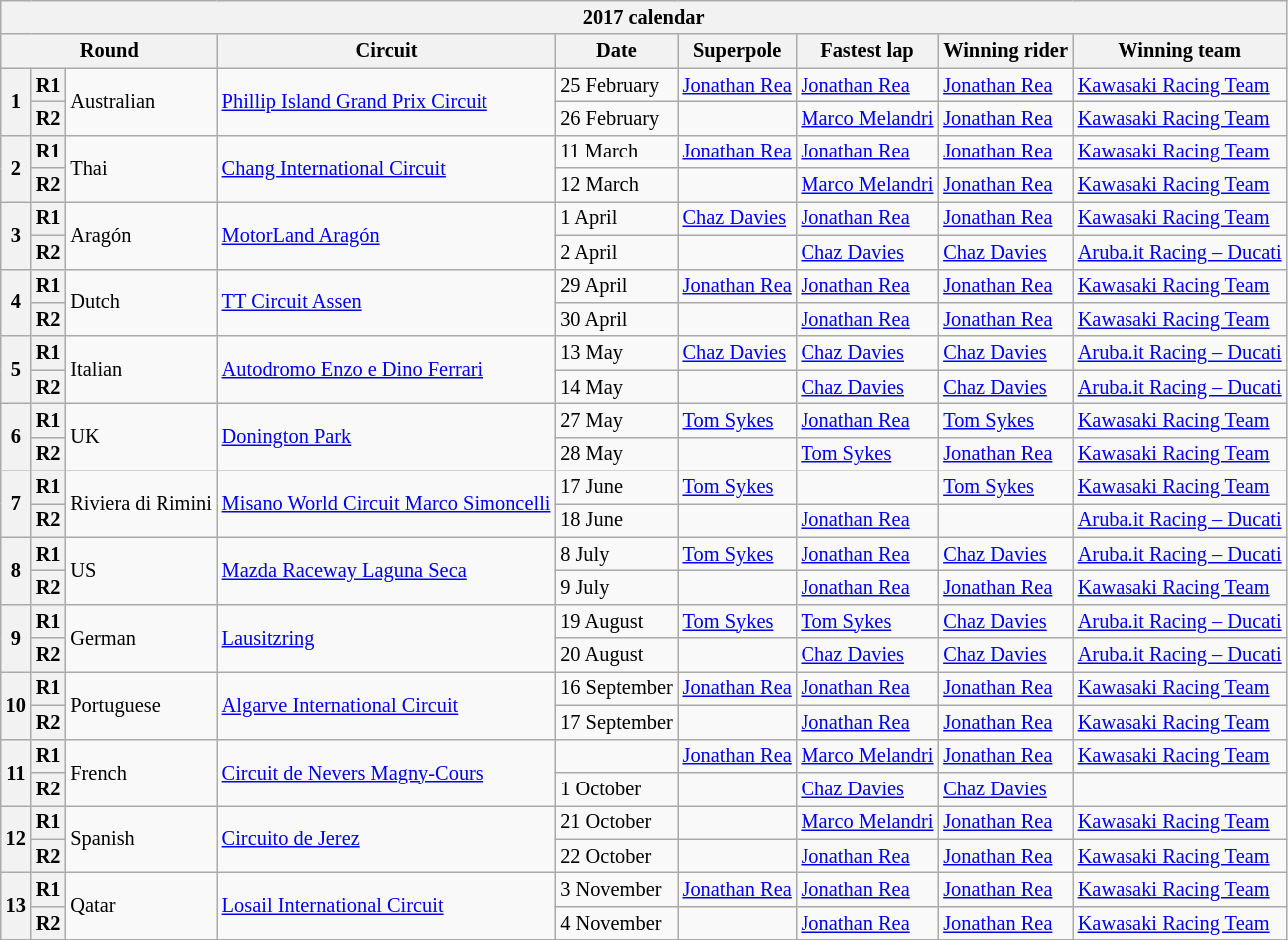<table class="wikitable" style="font-size: 85%">
<tr>
<th colspan=10>2017 calendar</th>
</tr>
<tr>
<th colspan=3>Round</th>
<th>Circuit</th>
<th>Date</th>
<th>Superpole</th>
<th>Fastest lap</th>
<th>Winning rider</th>
<th>Winning team<br></th>
</tr>
<tr>
<th rowspan=2>1</th>
<th>R1</th>
<td rowspan=2> Australian</td>
<td rowspan=2><a href='#'>Phillip Island Grand Prix Circuit</a></td>
<td>25 February</td>
<td> <a href='#'>Jonathan Rea</a></td>
<td> <a href='#'>Jonathan Rea</a></td>
<td> <a href='#'>Jonathan Rea</a></td>
<td><a href='#'>Kawasaki Racing Team</a></td>
</tr>
<tr>
<th>R2</th>
<td>26 February</td>
<td></td>
<td> <a href='#'>Marco Melandri</a></td>
<td> <a href='#'>Jonathan Rea</a></td>
<td><a href='#'>Kawasaki Racing Team</a></td>
</tr>
<tr>
<th rowspan=2>2</th>
<th>R1</th>
<td rowspan=2> Thai</td>
<td rowspan=2><a href='#'>Chang International Circuit</a></td>
<td>11 March</td>
<td> <a href='#'>Jonathan Rea</a></td>
<td> <a href='#'>Jonathan Rea</a></td>
<td> <a href='#'>Jonathan Rea</a></td>
<td><a href='#'>Kawasaki Racing Team</a></td>
</tr>
<tr>
<th>R2</th>
<td>12 March</td>
<td></td>
<td> <a href='#'>Marco Melandri</a></td>
<td> <a href='#'>Jonathan Rea</a></td>
<td><a href='#'>Kawasaki Racing Team</a></td>
</tr>
<tr>
<th rowspan=2>3</th>
<th>R1</th>
<td rowspan=2> Aragón</td>
<td rowspan=2><a href='#'>MotorLand Aragón</a></td>
<td>1 April</td>
<td> <a href='#'>Chaz Davies</a></td>
<td> <a href='#'>Jonathan Rea</a></td>
<td> <a href='#'>Jonathan Rea</a></td>
<td><a href='#'>Kawasaki Racing Team</a></td>
</tr>
<tr>
<th>R2</th>
<td>2 April</td>
<td></td>
<td> <a href='#'>Chaz Davies</a></td>
<td> <a href='#'>Chaz Davies</a></td>
<td><a href='#'>Aruba.it Racing – Ducati</a></td>
</tr>
<tr>
<th rowspan=2>4</th>
<th>R1</th>
<td rowspan=2> Dutch</td>
<td rowspan=2><a href='#'>TT Circuit Assen</a></td>
<td>29 April</td>
<td> <a href='#'>Jonathan Rea</a></td>
<td> <a href='#'>Jonathan Rea</a></td>
<td> <a href='#'>Jonathan Rea</a></td>
<td><a href='#'>Kawasaki Racing Team</a></td>
</tr>
<tr>
<th>R2</th>
<td>30 April</td>
<td></td>
<td> <a href='#'>Jonathan Rea</a></td>
<td> <a href='#'>Jonathan Rea</a></td>
<td><a href='#'>Kawasaki Racing Team</a></td>
</tr>
<tr>
<th rowspan=2>5</th>
<th>R1</th>
<td rowspan=2> Italian</td>
<td rowspan=2><a href='#'>Autodromo Enzo e Dino Ferrari</a></td>
<td>13 May</td>
<td> <a href='#'>Chaz Davies</a></td>
<td> <a href='#'>Chaz Davies</a></td>
<td> <a href='#'>Chaz Davies</a></td>
<td><a href='#'>Aruba.it Racing – Ducati</a></td>
</tr>
<tr>
<th>R2</th>
<td>14 May</td>
<td></td>
<td> <a href='#'>Chaz Davies</a></td>
<td> <a href='#'>Chaz Davies</a></td>
<td><a href='#'>Aruba.it Racing – Ducati</a></td>
</tr>
<tr>
<th rowspan=2>6</th>
<th>R1</th>
<td rowspan=2> UK</td>
<td rowspan=2><a href='#'>Donington Park</a></td>
<td>27 May</td>
<td> <a href='#'>Tom Sykes</a></td>
<td> <a href='#'>Jonathan Rea</a></td>
<td> <a href='#'>Tom Sykes</a></td>
<td><a href='#'>Kawasaki Racing Team</a></td>
</tr>
<tr>
<th>R2</th>
<td>28 May</td>
<td></td>
<td> <a href='#'>Tom Sykes</a></td>
<td> <a href='#'>Jonathan Rea</a></td>
<td><a href='#'>Kawasaki Racing Team</a></td>
</tr>
<tr>
<th rowspan=2>7</th>
<th>R1</th>
<td rowspan=2> Riviera di Rimini</td>
<td rowspan=2><a href='#'>Misano World Circuit Marco Simoncelli</a></td>
<td>17 June</td>
<td> <a href='#'>Tom Sykes</a></td>
<td></td>
<td> <a href='#'>Tom Sykes</a></td>
<td><a href='#'>Kawasaki Racing Team</a></td>
</tr>
<tr>
<th>R2</th>
<td>18 June</td>
<td></td>
<td> <a href='#'>Jonathan Rea</a></td>
<td></td>
<td><a href='#'>Aruba.it Racing – Ducati</a></td>
</tr>
<tr>
<th rowspan=2>8</th>
<th>R1</th>
<td rowspan=2> US</td>
<td rowspan=2><a href='#'>Mazda Raceway Laguna Seca</a></td>
<td>8 July</td>
<td> <a href='#'>Tom Sykes</a></td>
<td> <a href='#'>Jonathan Rea</a></td>
<td> <a href='#'>Chaz Davies</a></td>
<td><a href='#'>Aruba.it Racing – Ducati</a></td>
</tr>
<tr>
<th>R2</th>
<td>9 July</td>
<td></td>
<td> <a href='#'>Jonathan Rea</a></td>
<td> <a href='#'>Jonathan Rea</a></td>
<td><a href='#'>Kawasaki Racing Team</a></td>
</tr>
<tr>
<th rowspan=2>9</th>
<th>R1</th>
<td rowspan=2> German</td>
<td rowspan=2><a href='#'>Lausitzring</a></td>
<td>19 August</td>
<td> <a href='#'>Tom Sykes</a></td>
<td> <a href='#'>Tom Sykes</a></td>
<td> <a href='#'>Chaz Davies</a></td>
<td><a href='#'>Aruba.it Racing – Ducati</a></td>
</tr>
<tr>
<th>R2</th>
<td>20 August</td>
<td></td>
<td> <a href='#'>Chaz Davies</a></td>
<td> <a href='#'>Chaz Davies</a></td>
<td><a href='#'>Aruba.it Racing – Ducati</a></td>
</tr>
<tr>
<th rowspan=2>10</th>
<th>R1</th>
<td rowspan=2> Portuguese</td>
<td rowspan=2><a href='#'>Algarve International Circuit</a></td>
<td>16 September</td>
<td> <a href='#'>Jonathan Rea</a></td>
<td> <a href='#'>Jonathan Rea</a></td>
<td> <a href='#'>Jonathan Rea</a></td>
<td><a href='#'>Kawasaki Racing Team</a></td>
</tr>
<tr>
<th>R2</th>
<td>17 September</td>
<td></td>
<td> <a href='#'>Jonathan Rea</a></td>
<td> <a href='#'>Jonathan Rea</a></td>
<td><a href='#'>Kawasaki Racing Team</a></td>
</tr>
<tr>
<th rowspan=2>11</th>
<th>R1</th>
<td rowspan=2> French</td>
<td rowspan=2><a href='#'>Circuit de Nevers Magny-Cours</a></td>
<td></td>
<td> <a href='#'>Jonathan Rea</a></td>
<td> <a href='#'>Marco Melandri</a></td>
<td> <a href='#'>Jonathan Rea</a></td>
<td><a href='#'>Kawasaki Racing Team</a></td>
</tr>
<tr>
<th>R2</th>
<td>1 October</td>
<td></td>
<td> <a href='#'>Chaz Davies</a></td>
<td> <a href='#'>Chaz Davies</a></td>
<td></td>
</tr>
<tr>
<th rowspan=2>12</th>
<th>R1</th>
<td rowspan=2> Spanish</td>
<td rowspan=2><a href='#'>Circuito de Jerez</a></td>
<td>21 October</td>
<td></td>
<td> <a href='#'>Marco Melandri</a></td>
<td> <a href='#'>Jonathan Rea</a></td>
<td><a href='#'>Kawasaki Racing Team</a></td>
</tr>
<tr>
<th>R2</th>
<td>22 October</td>
<td></td>
<td> <a href='#'>Jonathan Rea</a></td>
<td> <a href='#'>Jonathan Rea</a></td>
<td><a href='#'>Kawasaki Racing Team</a></td>
</tr>
<tr>
<th rowspan=2>13</th>
<th>R1</th>
<td rowspan=2> Qatar</td>
<td rowspan=2><a href='#'>Losail International Circuit</a></td>
<td>3 November</td>
<td> <a href='#'>Jonathan Rea</a></td>
<td> <a href='#'>Jonathan Rea</a></td>
<td> <a href='#'>Jonathan Rea</a></td>
<td><a href='#'>Kawasaki Racing Team</a></td>
</tr>
<tr>
<th>R2</th>
<td>4 November</td>
<td></td>
<td> <a href='#'>Jonathan Rea</a></td>
<td> <a href='#'>Jonathan Rea</a></td>
<td><a href='#'>Kawasaki Racing Team</a></td>
</tr>
</table>
